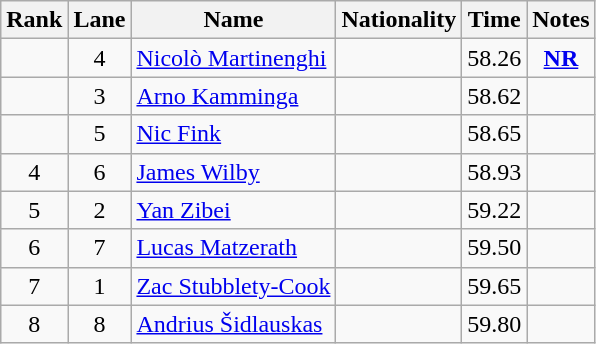<table class="wikitable sortable" style="text-align:center">
<tr>
<th>Rank</th>
<th>Lane</th>
<th>Name</th>
<th>Nationality</th>
<th>Time</th>
<th>Notes</th>
</tr>
<tr>
<td></td>
<td>4</td>
<td align=left><a href='#'>Nicolò Martinenghi</a></td>
<td align=left></td>
<td>58.26</td>
<td><strong><a href='#'>NR</a></strong></td>
</tr>
<tr>
<td></td>
<td>3</td>
<td align=left><a href='#'>Arno Kamminga</a></td>
<td align=left></td>
<td>58.62</td>
<td></td>
</tr>
<tr>
<td></td>
<td>5</td>
<td align=left><a href='#'>Nic Fink</a></td>
<td align=left></td>
<td>58.65</td>
<td></td>
</tr>
<tr>
<td>4</td>
<td>6</td>
<td align=left><a href='#'>James Wilby</a></td>
<td align=left></td>
<td>58.93</td>
<td></td>
</tr>
<tr>
<td>5</td>
<td>2</td>
<td align=left><a href='#'>Yan Zibei</a></td>
<td align=left></td>
<td>59.22</td>
<td></td>
</tr>
<tr>
<td>6</td>
<td>7</td>
<td align=left><a href='#'>Lucas Matzerath</a></td>
<td align=left></td>
<td>59.50</td>
<td></td>
</tr>
<tr>
<td>7</td>
<td>1</td>
<td align=left><a href='#'>Zac Stubblety-Cook</a></td>
<td align=left></td>
<td>59.65</td>
<td></td>
</tr>
<tr>
<td>8</td>
<td>8</td>
<td align=left><a href='#'>Andrius Šidlauskas</a></td>
<td align=left></td>
<td>59.80</td>
<td></td>
</tr>
</table>
